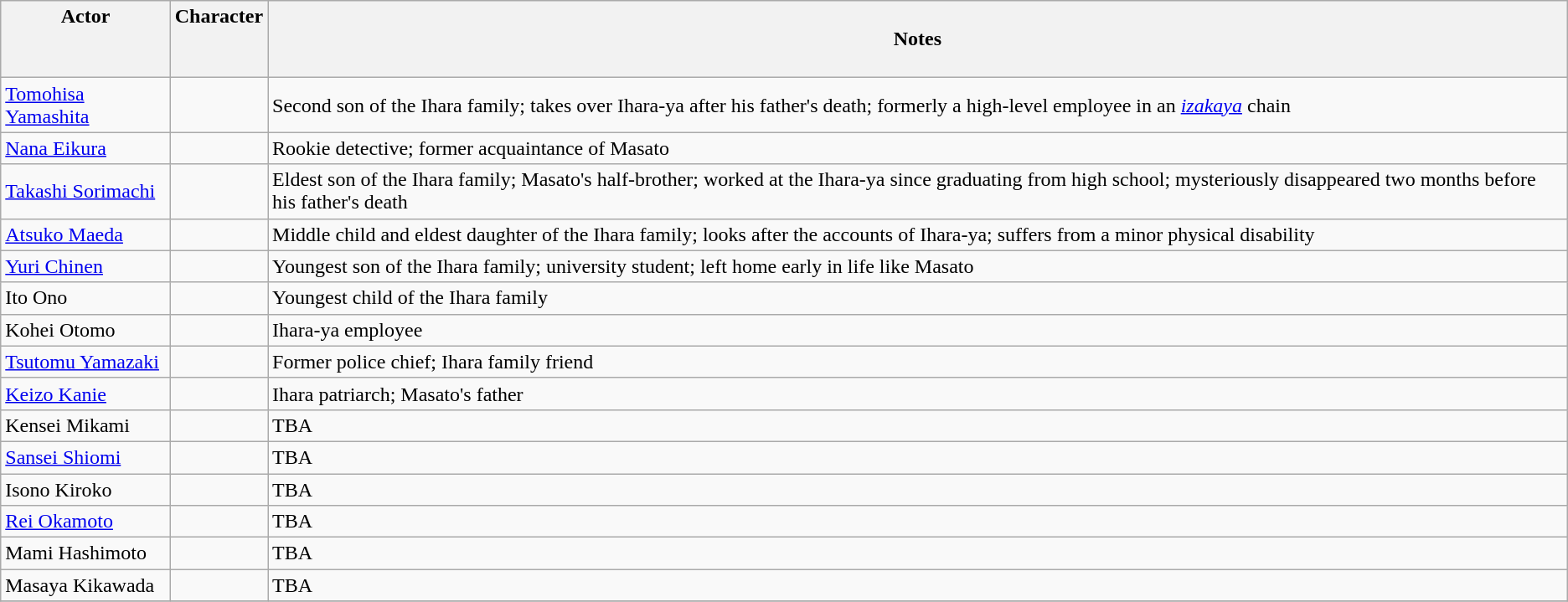<table class="wikitable">
<tr>
<th>Actor <br><br><br></th>
<th>Character <br><br><br></th>
<th>Notes</th>
</tr>
<tr>
<td><a href='#'>Tomohisa Yamashita</a></td>
<td></td>
<td>Second son of the Ihara family; takes over Ihara-ya after his father's death; formerly a high-level employee in an <em><a href='#'>izakaya</a></em> chain</td>
</tr>
<tr>
<td><a href='#'>Nana Eikura</a></td>
<td></td>
<td>Rookie detective; former acquaintance of Masato</td>
</tr>
<tr>
<td><a href='#'>Takashi Sorimachi</a></td>
<td></td>
<td>Eldest son of the Ihara family; Masato's half-brother; worked at the Ihara-ya since graduating from high school; mysteriously disappeared two months before his father's death</td>
</tr>
<tr>
<td><a href='#'>Atsuko Maeda</a></td>
<td></td>
<td>Middle child and eldest daughter of the Ihara family; looks after the accounts of Ihara-ya; suffers from a minor physical disability</td>
</tr>
<tr>
<td><a href='#'>Yuri Chinen</a></td>
<td></td>
<td>Youngest son of the Ihara family; university student; left home early in life like Masato</td>
</tr>
<tr>
<td>Ito Ono</td>
<td></td>
<td>Youngest child of the Ihara family</td>
</tr>
<tr>
<td>Kohei Otomo</td>
<td></td>
<td>Ihara-ya employee</td>
</tr>
<tr>
<td><a href='#'>Tsutomu Yamazaki</a></td>
<td></td>
<td>Former police chief; Ihara family friend</td>
</tr>
<tr>
<td><a href='#'>Keizo Kanie</a></td>
<td></td>
<td>Ihara patriarch; Masato's father</td>
</tr>
<tr>
<td>Kensei Mikami</td>
<td></td>
<td>TBA</td>
</tr>
<tr>
<td><a href='#'>Sansei Shiomi</a></td>
<td></td>
<td>TBA</td>
</tr>
<tr>
<td>Isono Kiroko</td>
<td></td>
<td>TBA</td>
</tr>
<tr>
<td><a href='#'>Rei Okamoto</a></td>
<td></td>
<td>TBA</td>
</tr>
<tr>
<td>Mami Hashimoto</td>
<td></td>
<td>TBA</td>
</tr>
<tr>
<td>Masaya Kikawada</td>
<td></td>
<td>TBA</td>
</tr>
<tr>
</tr>
</table>
